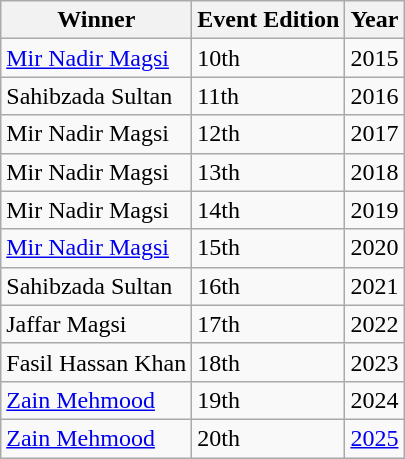<table class="wikitable">
<tr>
<th>Winner</th>
<th>Event Edition</th>
<th>Year </th>
</tr>
<tr>
<td><a href='#'>Mir Nadir Magsi</a></td>
<td>10th</td>
<td>2015</td>
</tr>
<tr>
<td>Sahibzada Sultan</td>
<td>11th</td>
<td>2016</td>
</tr>
<tr>
<td>Mir Nadir Magsi</td>
<td>12th</td>
<td>2017</td>
</tr>
<tr>
<td>Mir Nadir Magsi</td>
<td>13th</td>
<td>2018</td>
</tr>
<tr>
<td>Mir Nadir Magsi</td>
<td>14th</td>
<td>2019</td>
</tr>
<tr>
<td><a href='#'>Mir Nadir Magsi</a></td>
<td>15th</td>
<td>2020</td>
</tr>
<tr>
<td>Sahibzada Sultan</td>
<td>16th</td>
<td>2021</td>
</tr>
<tr>
<td>Jaffar Magsi</td>
<td>17th</td>
<td>2022</td>
</tr>
<tr>
<td>Fasil Hassan Khan</td>
<td>18th</td>
<td>2023</td>
</tr>
<tr>
<td><a href='#'>Zain Mehmood</a></td>
<td>19th</td>
<td>2024</td>
</tr>
<tr>
<td><a href='#'>Zain Mehmood</a></td>
<td>20th</td>
<td><a href='#'>2025</a></td>
</tr>
</table>
